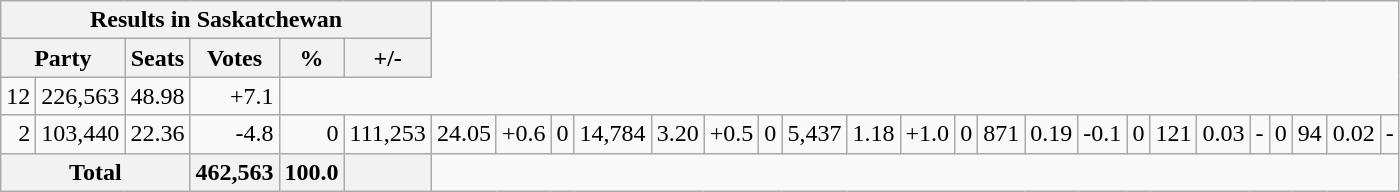<table class="wikitable">
<tr>
<th align="center" colspan=6>Results in Saskatchewan</th>
</tr>
<tr>
<th align="centre" colspan=2>Party</th>
<th align="right">Seats</th>
<th align="right">Votes</th>
<th align="right">%</th>
<th align="right">+/-</th>
</tr>
<tr>
<td align="right">12</td>
<td align="right">226,563</td>
<td align="right">48.98</td>
<td align="right">+7.1</td>
</tr>
<tr>
<td align="right">2</td>
<td align="right">103,440</td>
<td align="right">22.36</td>
<td align="right">-4.8<br></td>
<td align="right">0</td>
<td align="right">111,253</td>
<td align="right">24.05</td>
<td align="right">+0.6<br></td>
<td align="right">0</td>
<td align="right">14,784</td>
<td align="right">3.20</td>
<td align="right">+0.5<br></td>
<td align="right">0</td>
<td align="right">5,437</td>
<td align="right">1.18</td>
<td align="right">+1.0<br></td>
<td align="right">0</td>
<td align="right">871</td>
<td align="right">0.19</td>
<td align="right">-0.1<br></td>
<td align="right">0</td>
<td align="right">121</td>
<td align="right">0.03</td>
<td align="right">-<br></td>
<td align="right">0</td>
<td align="right">94</td>
<td align="right">0.02</td>
<td align="right">-</td>
</tr>
<tr bgcolor="white">
<th align="left" colspan=3>Total</th>
<th align="right">462,563</th>
<th align="right">100.0</th>
<th align="right"></th>
</tr>
</table>
